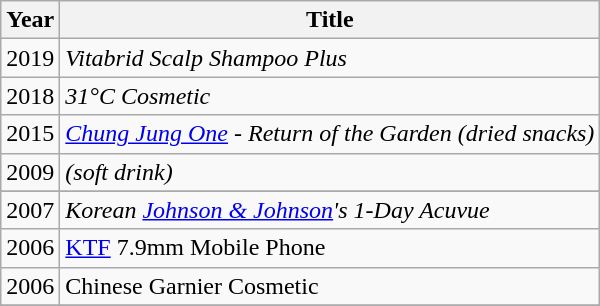<table class="wikitable sortable">
<tr>
<th>Year</th>
<th>Title</th>
</tr>
<tr>
<td>2019</td>
<td><em>Vitabrid Scalp Shampoo Plus</em></td>
</tr>
<tr>
<td>2018</td>
<td><em>31°C Cosmetic</em></td>
</tr>
<tr>
<td>2015</td>
<td><em><a href='#'>Chung Jung One</a> - Return of the Garden (dried snacks)</em></td>
</tr>
<tr>
<td>2009</td>
<td><em> (soft drink)</em></td>
</tr>
<tr>
</tr>
<tr>
<td>2007</td>
<td><em>Korean <a href='#'>Johnson & Johnson</a>'s 1-Day Acuvue</td>
</tr>
<tr>
<td>2006</td>
<td></em><a href='#'>KTF</a> 7.9mm Mobile Phone<em></td>
</tr>
<tr>
<td>2006</td>
<td></em>Chinese Garnier Cosmetic<em></td>
</tr>
<tr>
</tr>
</table>
